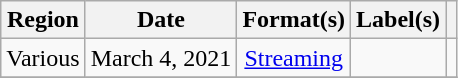<table class="wikitable plainrowheaders" style="text-align:center">
<tr>
<th>Region</th>
<th>Date</th>
<th>Format(s)</th>
<th>Label(s)</th>
<th></th>
</tr>
<tr>
<td>Various</td>
<td>March 4, 2021</td>
<td><a href='#'>Streaming</a></td>
<td></td>
<td></td>
</tr>
<tr>
</tr>
</table>
